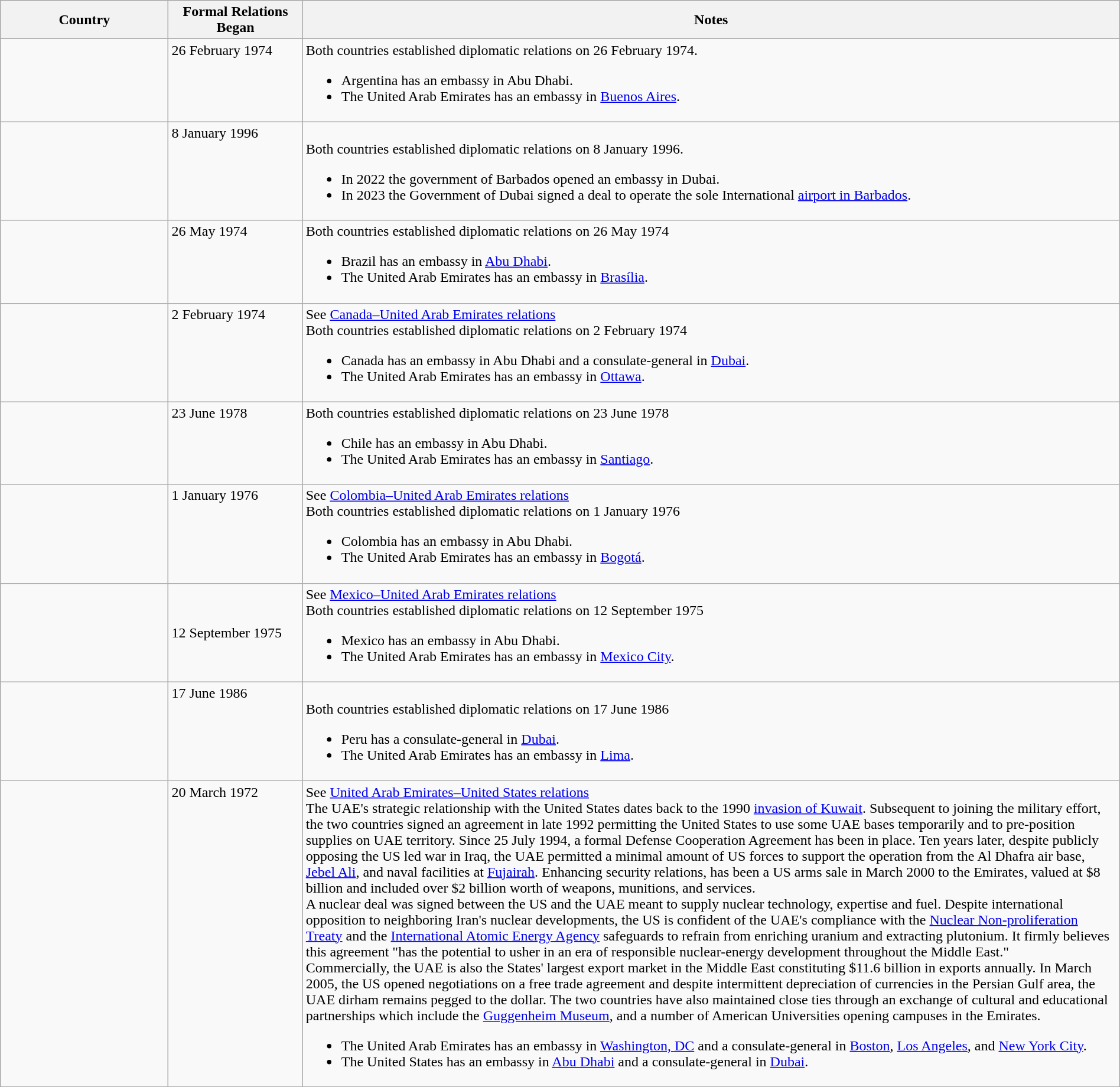<table class="wikitable sortable" style="width:100%; margin:auto">
<tr>
<th style="width:15%;">Country</th>
<th style="width:12%;">Formal Relations Began</th>
<th>Notes</th>
</tr>
<tr valign="top">
<td></td>
<td>26 February 1974</td>
<td>Both countries established diplomatic relations on 26 February 1974.<br><ul><li>Argentina has an embassy in Abu Dhabi.</li><li>The United Arab Emirates has an embassy in <a href='#'>Buenos Aires</a>.</li></ul></td>
</tr>
<tr valign="top">
<td></td>
<td>8 January 1996</td>
<td><br>Both countries established diplomatic relations on 8 January 1996.<ul><li>In 2022 the government of Barbados opened an embassy in Dubai.</li><li>In 2023 the Government of Dubai signed a deal to operate the sole International <a href='#'>airport in Barbados</a>.</li></ul></td>
</tr>
<tr valign="top">
<td></td>
<td>26 May 1974</td>
<td>Both countries established diplomatic relations on 26 May 1974<br><ul><li>Brazil has an embassy in <a href='#'>Abu Dhabi</a>.</li><li>The United Arab Emirates has an embassy in <a href='#'>Brasília</a>.</li></ul></td>
</tr>
<tr valign="top">
<td></td>
<td>2 February 1974</td>
<td>See <a href='#'>Canada–United Arab Emirates relations</a><br>Both countries established diplomatic relations on 2 February 1974<ul><li>Canada has an embassy in Abu Dhabi and a consulate-general in <a href='#'>Dubai</a>.</li><li>The United Arab Emirates has an embassy in <a href='#'>Ottawa</a>.</li></ul></td>
</tr>
<tr valign="top">
<td></td>
<td>23 June 1978</td>
<td>Both countries established diplomatic relations on 23 June 1978<br><ul><li>Chile has an embassy in Abu Dhabi.</li><li>The United Arab Emirates has an embassy in <a href='#'>Santiago</a>.</li></ul></td>
</tr>
<tr valign="top">
<td></td>
<td>1 January 1976</td>
<td>See <a href='#'>Colombia–United Arab Emirates relations</a><br>Both countries established diplomatic relations on 1 January 1976<ul><li>Colombia has an embassy in Abu Dhabi.</li><li>The United Arab Emirates has an embassy in <a href='#'>Bogotá</a>.</li></ul></td>
</tr>
<tr -valign="top">
<td></td>
<td>12 September 1975</td>
<td>See <a href='#'>Mexico–United Arab Emirates relations</a><br>Both countries established diplomatic relations on 12 September 1975<ul><li>Mexico has an embassy in Abu Dhabi.</li><li>The United Arab Emirates has an embassy in <a href='#'>Mexico City</a>.</li></ul></td>
</tr>
<tr valign="top">
<td></td>
<td>17 June 1986</td>
<td><br>Both countries established diplomatic relations on 17 June 1986<ul><li>Peru has a consulate-general in <a href='#'>Dubai</a>.</li><li>The United Arab Emirates has an embassy in <a href='#'>Lima</a>.</li></ul></td>
</tr>
<tr valign="top">
<td></td>
<td>20 March 1972</td>
<td>See <a href='#'>United Arab Emirates–United States relations</a><br>The UAE's strategic relationship with the United States dates back to the 1990 <a href='#'>invasion of Kuwait</a>.  Subsequent to joining the military effort, the two countries signed an agreement in late 1992 permitting the United States to use some UAE bases temporarily and to pre-position supplies on UAE territory. Since 25 July 1994, a formal Defense Cooperation Agreement has been in place. Ten years later, despite publicly opposing the US led war in Iraq, the UAE permitted a minimal amount of US forces to support the operation from the Al Dhafra air base, <a href='#'>Jebel Ali</a>, and naval facilities at <a href='#'>Fujairah</a>. Enhancing security relations, has been a US arms sale in March 2000 to the Emirates, valued at $8 billion and included over $2 billion worth of weapons, munitions, and services.<br>A nuclear deal was signed between the US and the UAE meant to supply nuclear technology, expertise and fuel. Despite international opposition to neighboring Iran's nuclear developments, the US is confident of the UAE's compliance with the <a href='#'>Nuclear Non-proliferation Treaty</a> and the <a href='#'>International Atomic Energy Agency</a> safeguards to refrain from enriching uranium and extracting plutonium. It firmly believes this agreement "has the potential to usher in an era of responsible nuclear-energy development throughout the Middle East."<br>Commercially, the UAE is also the States' largest export market in the Middle East constituting $11.6 billion in exports annually. In March 2005, the US opened negotiations on a free trade agreement and despite intermittent depreciation of currencies in the Persian Gulf area, the UAE dirham remains pegged to the dollar. The two countries have also maintained close ties through an exchange of cultural and educational partnerships which include the <a href='#'>Guggenheim Museum</a>, and a number of American Universities opening campuses in the Emirates.<ul><li>The United Arab Emirates has an embassy in <a href='#'>Washington, DC</a> and a consulate-general in <a href='#'>Boston</a>, <a href='#'>Los Angeles</a>, and <a href='#'>New York City</a>.</li><li>The United States has an embassy in <a href='#'>Abu Dhabi</a> and a consulate-general in <a href='#'>Dubai</a>.</li></ul></td>
</tr>
</table>
